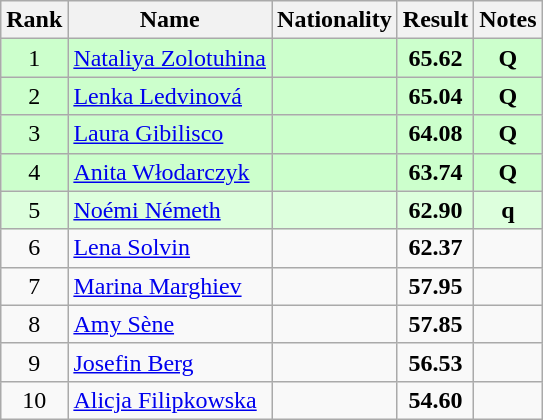<table class="wikitable sortable" style="text-align:center">
<tr>
<th>Rank</th>
<th>Name</th>
<th>Nationality</th>
<th>Result</th>
<th>Notes</th>
</tr>
<tr bgcolor=ccffcc>
<td>1</td>
<td align=left><a href='#'>Nataliya Zolotuhina</a></td>
<td align=left></td>
<td><strong>65.62</strong></td>
<td><strong>Q</strong></td>
</tr>
<tr bgcolor=ccffcc>
<td>2</td>
<td align=left><a href='#'>Lenka Ledvinová</a></td>
<td align=left></td>
<td><strong>65.04</strong></td>
<td><strong>Q</strong></td>
</tr>
<tr bgcolor=ccffcc>
<td>3</td>
<td align=left><a href='#'>Laura Gibilisco</a></td>
<td align=left></td>
<td><strong>64.08</strong></td>
<td><strong>Q</strong></td>
</tr>
<tr bgcolor=ccffcc>
<td>4</td>
<td align=left><a href='#'>Anita Włodarczyk</a></td>
<td align=left></td>
<td><strong>63.74</strong></td>
<td><strong>Q</strong></td>
</tr>
<tr bgcolor=ddffdd>
<td>5</td>
<td align=left><a href='#'>Noémi Németh</a></td>
<td align=left></td>
<td><strong>62.90</strong></td>
<td><strong>q</strong></td>
</tr>
<tr>
<td>6</td>
<td align=left><a href='#'>Lena Solvin</a></td>
<td align=left></td>
<td><strong>62.37</strong></td>
<td></td>
</tr>
<tr>
<td>7</td>
<td align=left><a href='#'>Marina Marghiev</a></td>
<td align=left></td>
<td><strong>57.95</strong></td>
<td></td>
</tr>
<tr>
<td>8</td>
<td align=left><a href='#'>Amy Sène</a></td>
<td align=left></td>
<td><strong>57.85</strong></td>
<td></td>
</tr>
<tr>
<td>9</td>
<td align=left><a href='#'>Josefin Berg</a></td>
<td align=left></td>
<td><strong>56.53</strong></td>
<td></td>
</tr>
<tr>
<td>10</td>
<td align=left><a href='#'>Alicja Filipkowska</a></td>
<td align=left></td>
<td><strong>54.60</strong></td>
<td></td>
</tr>
</table>
